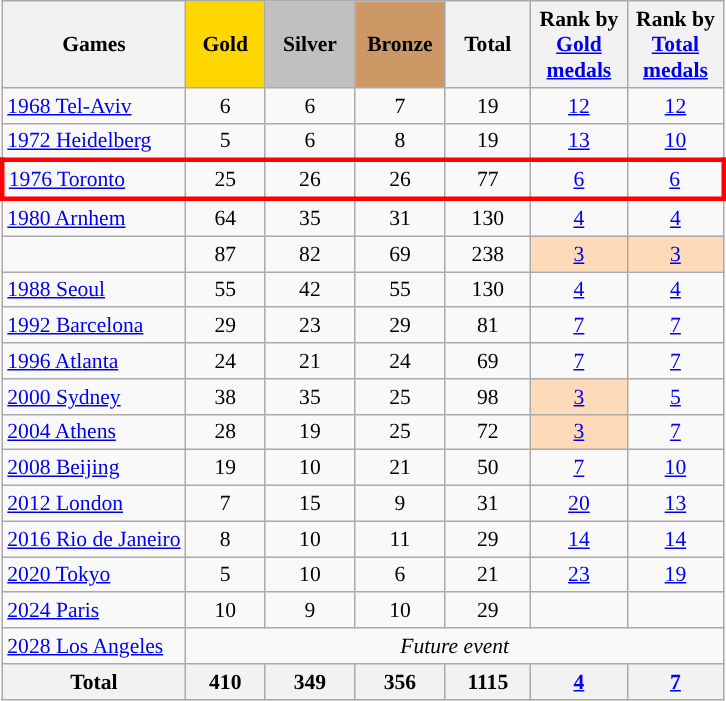<table class="wikitable" style="text-align:center; font-size:90%;">
<tr>
<th>Games</th>
<td style="background:gold; width:3.2em; font-weight:bold;">Gold</td>
<td style="background:silver; width:3.7em; font-weight:bold;">Silver</td>
<td style="background:#c96; width:3.7em; font-weight:bold;">Bronze</td>
<th style="width:3.5em; font-weight:bold;">Total</th>
<th style="width:4em; font-weight:bold;">Rank by <a href='#'>Gold medals</a></th>
<th style="width:4em; font-weight:bold;">Rank by <a href='#'>Total medals</a></th>
</tr>
<tr>
<td align=left> <a href='#'>1968 Tel-Aviv</a></td>
<td>6</td>
<td>6</td>
<td>7</td>
<td>19</td>
<td><a href='#'>12</a></td>
<td><a href='#'>12</a></td>
</tr>
<tr>
<td align=left> <a href='#'>1972 Heidelberg</a></td>
<td>5</td>
<td>6</td>
<td>8</td>
<td>19</td>
<td><a href='#'>13</a></td>
<td><a href='#'>10</a></td>
</tr>
<tr style="border: 3px solid red">
<td align=left> <a href='#'>1976 Toronto</a></td>
<td>25</td>
<td>26</td>
<td>26</td>
<td>77</td>
<td><a href='#'>6</a></td>
<td><a href='#'>6</a></td>
</tr>
<tr>
<td align=left> <a href='#'>1980 Arnhem</a></td>
<td>64</td>
<td>35</td>
<td>31</td>
<td>130</td>
<td><a href='#'>4</a></td>
<td><a href='#'>4</a></td>
</tr>
<tr>
<td align=left><br></td>
<td>87</td>
<td>82</td>
<td>69</td>
<td>238</td>
<td style="background:#ffdab9;"><a href='#'>3</a></td>
<td style="background:#ffdab9;"><a href='#'>3</a></td>
</tr>
<tr>
<td align=left> <a href='#'>1988 Seoul</a></td>
<td>55</td>
<td>42</td>
<td>55</td>
<td>130</td>
<td><a href='#'>4</a></td>
<td><a href='#'>4</a></td>
</tr>
<tr>
<td align=left> <a href='#'>1992 Barcelona</a></td>
<td>29</td>
<td>23</td>
<td>29</td>
<td>81</td>
<td><a href='#'>7</a></td>
<td><a href='#'>7</a></td>
</tr>
<tr>
<td align=left> <a href='#'>1996 Atlanta</a></td>
<td>24</td>
<td>21</td>
<td>24</td>
<td>69</td>
<td><a href='#'>7</a></td>
<td><a href='#'>7</a></td>
</tr>
<tr>
<td align=left> <a href='#'>2000 Sydney</a></td>
<td>38</td>
<td>35</td>
<td>25</td>
<td>98</td>
<td style="background:#ffdab9;"><a href='#'>3</a></td>
<td><a href='#'>5</a></td>
</tr>
<tr>
<td align=left> <a href='#'>2004 Athens</a></td>
<td>28</td>
<td>19</td>
<td>25</td>
<td>72</td>
<td style="background:#ffdab9;"><a href='#'>3</a></td>
<td><a href='#'>7</a></td>
</tr>
<tr>
<td align=left> <a href='#'>2008 Beijing</a></td>
<td>19</td>
<td>10</td>
<td>21</td>
<td>50</td>
<td><a href='#'>7</a></td>
<td><a href='#'>10</a></td>
</tr>
<tr>
<td align=left> <a href='#'>2012 London</a></td>
<td>7</td>
<td>15</td>
<td>9</td>
<td>31</td>
<td><a href='#'>20</a></td>
<td><a href='#'>13</a></td>
</tr>
<tr>
<td align=left> <a href='#'>2016 Rio de Janeiro</a></td>
<td>8</td>
<td>10</td>
<td>11</td>
<td>29</td>
<td><a href='#'>14</a></td>
<td><a href='#'>14</a></td>
</tr>
<tr>
<td align=left> <a href='#'>2020 Tokyo</a></td>
<td>5</td>
<td>10</td>
<td>6</td>
<td>21</td>
<td><a href='#'>23</a></td>
<td><a href='#'>19</a></td>
</tr>
<tr>
<td align=left> <a href='#'>2024 Paris</a></td>
<td>10</td>
<td>9</td>
<td>10</td>
<td>29</td>
<td></td>
</tr>
<tr>
<td align=left> <a href='#'>2028 Los Angeles</a></td>
<td colspan=6; rowspan=1><em>Future event</em></td>
</tr>
<tr>
<th>Total</th>
<th>410</th>
<th>349</th>
<th>356</th>
<th>1115</th>
<th><a href='#'>4</a></th>
<th><a href='#'>7</a></th>
</tr>
</table>
